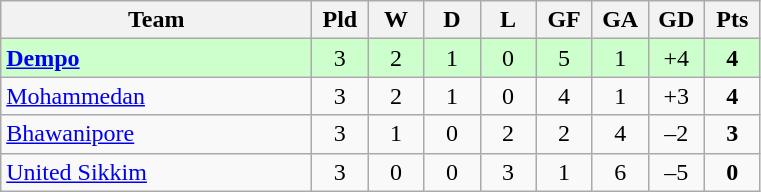<table class="wikitable" style="text-align: center;">
<tr>
<th width="200">Team</th>
<th width="30">Pld</th>
<th width="30">W</th>
<th width="30">D</th>
<th width="30">L</th>
<th width="30">GF</th>
<th width="30">GA</th>
<th width="30">GD</th>
<th width="30">Pts</th>
</tr>
<tr bgcolor=#ccffcc>
<td align=left><strong><a href='#'>Dempo</a></strong></td>
<td>3</td>
<td>2</td>
<td>1</td>
<td>0</td>
<td>5</td>
<td>1</td>
<td>+4</td>
<td><strong>4</strong></td>
</tr>
<tr>
<td align=left><a href='#'>Mohammedan</a></td>
<td>3</td>
<td>2</td>
<td>1</td>
<td>0</td>
<td>4</td>
<td>1</td>
<td>+3</td>
<td><strong>4</strong></td>
</tr>
<tr>
<td align=left><a href='#'>Bhawanipore</a></td>
<td>3</td>
<td>1</td>
<td>0</td>
<td>2</td>
<td>2</td>
<td>4</td>
<td>–2</td>
<td><strong>3</strong></td>
</tr>
<tr>
<td align=left><a href='#'>United Sikkim</a></td>
<td>3</td>
<td>0</td>
<td>0</td>
<td>3</td>
<td>1</td>
<td>6</td>
<td>–5</td>
<td><strong>0</strong></td>
</tr>
</table>
